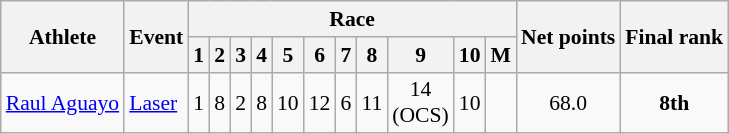<table class="wikitable" border="1" style="font-size:90%">
<tr>
<th rowspan=2>Athlete</th>
<th rowspan=2>Event</th>
<th colspan=11>Race</th>
<th rowspan=2>Net points</th>
<th rowspan=2>Final rank</th>
</tr>
<tr>
<th>1</th>
<th>2</th>
<th>3</th>
<th>4</th>
<th>5</th>
<th>6</th>
<th>7</th>
<th>8</th>
<th>9</th>
<th>10</th>
<th>M</th>
</tr>
<tr align=center>
<td align=left><a href='#'>Raul Aguayo</a></td>
<td align=left><a href='#'>Laser</a></td>
<td>1</td>
<td>8</td>
<td>2</td>
<td>8</td>
<td>10</td>
<td>12</td>
<td>6</td>
<td>11</td>
<td>14<br>(OCS)</td>
<td>10</td>
<td></td>
<td>68.0</td>
<td><strong>8th</strong></td>
</tr>
</table>
